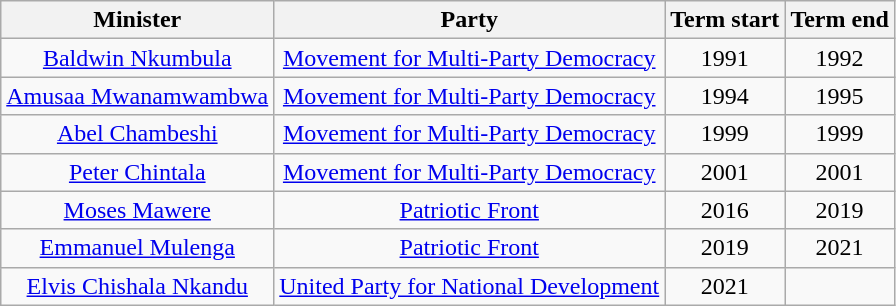<table class=wikitable style=text-align:center>
<tr>
<th>Minister</th>
<th>Party</th>
<th>Term start</th>
<th>Term end</th>
</tr>
<tr>
<td><a href='#'>Baldwin Nkumbula</a></td>
<td><a href='#'>Movement for Multi-Party Democracy</a></td>
<td>1991</td>
<td>1992</td>
</tr>
<tr>
<td><a href='#'>Amusaa Mwanamwambwa</a></td>
<td><a href='#'>Movement for Multi-Party Democracy</a></td>
<td>1994</td>
<td>1995</td>
</tr>
<tr>
<td><a href='#'>Abel Chambeshi</a></td>
<td><a href='#'>Movement for Multi-Party Democracy</a></td>
<td>1999</td>
<td>1999</td>
</tr>
<tr>
<td><a href='#'>Peter Chintala</a></td>
<td><a href='#'>Movement for Multi-Party Democracy</a></td>
<td>2001</td>
<td>2001</td>
</tr>
<tr>
<td><a href='#'>Moses Mawere</a></td>
<td><a href='#'>Patriotic Front</a></td>
<td>2016</td>
<td>2019</td>
</tr>
<tr>
<td><a href='#'>Emmanuel Mulenga</a></td>
<td><a href='#'>Patriotic Front</a></td>
<td>2019</td>
<td>2021</td>
</tr>
<tr>
<td><a href='#'>Elvis Chishala Nkandu</a></td>
<td><a href='#'>United Party for National Development</a></td>
<td>2021</td>
<td></td>
</tr>
</table>
